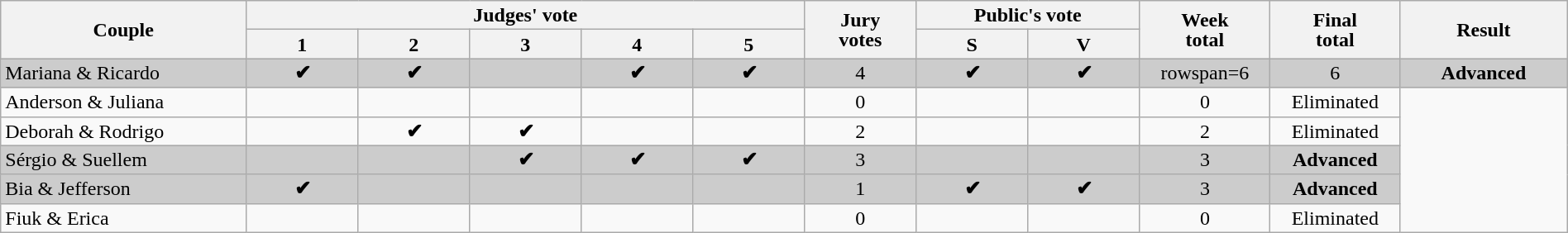<table class="wikitable" style="font-size:100%; line-height:16px; text-align:center" width="100%">
<tr>
<th rowspan=2 width="11.0%">Couple</th>
<th colspan=5 width="25.0%">Judges' vote</th>
<th rowspan=2 width="05.0%">Jury<br>votes</th>
<th colspan=2 width="10.0%">Public's vote</th>
<th rowspan=2 width="05.0%">Week<br>total</th>
<th rowspan=2 width="05.0%">Final<br>total</th>
<th rowspan=2 width="07.5%">Result</th>
</tr>
<tr>
<th width="05.0%">1</th>
<th width="05.0%">2</th>
<th width="05.0%">3</th>
<th width="05.0%">4</th>
<th width="05.0%">5</th>
<th width="05.0%">S</th>
<th width="05.0%">V</th>
</tr>
<tr bgcolor=CCCCCC>
<td align="left">Mariana & Ricardo</td>
<td><strong>✔</strong></td>
<td><strong>✔</strong></td>
<td></td>
<td><strong>✔</strong></td>
<td><strong>✔</strong></td>
<td>4</td>
<td><strong>✔</strong></td>
<td><strong>✔</strong></td>
<td>rowspan=6 </td>
<td>6</td>
<td><strong>Advanced</strong></td>
</tr>
<tr>
<td align="left">Anderson & Juliana</td>
<td></td>
<td></td>
<td></td>
<td></td>
<td></td>
<td>0</td>
<td></td>
<td></td>
<td>0</td>
<td>Eliminated</td>
</tr>
<tr>
<td align="left">Deborah & Rodrigo</td>
<td></td>
<td><strong>✔</strong></td>
<td><strong>✔</strong></td>
<td></td>
<td></td>
<td>2</td>
<td></td>
<td></td>
<td>2</td>
<td>Eliminated</td>
</tr>
<tr bgcolor=CCCCCC>
<td align="left">Sérgio & Suellem</td>
<td></td>
<td></td>
<td><strong>✔</strong></td>
<td><strong>✔</strong></td>
<td><strong>✔</strong></td>
<td>3</td>
<td></td>
<td></td>
<td>3</td>
<td><strong>Advanced</strong></td>
</tr>
<tr bgcolor=CCCCCC>
<td align="left">Bia & Jefferson</td>
<td><strong>✔</strong></td>
<td></td>
<td></td>
<td></td>
<td></td>
<td>1</td>
<td><strong>✔</strong></td>
<td><strong>✔</strong></td>
<td>3</td>
<td><strong>Advanced</strong></td>
</tr>
<tr>
<td align="left">Fiuk & Erica</td>
<td></td>
<td></td>
<td></td>
<td></td>
<td></td>
<td>0</td>
<td></td>
<td></td>
<td>0</td>
<td>Eliminated</td>
</tr>
</table>
